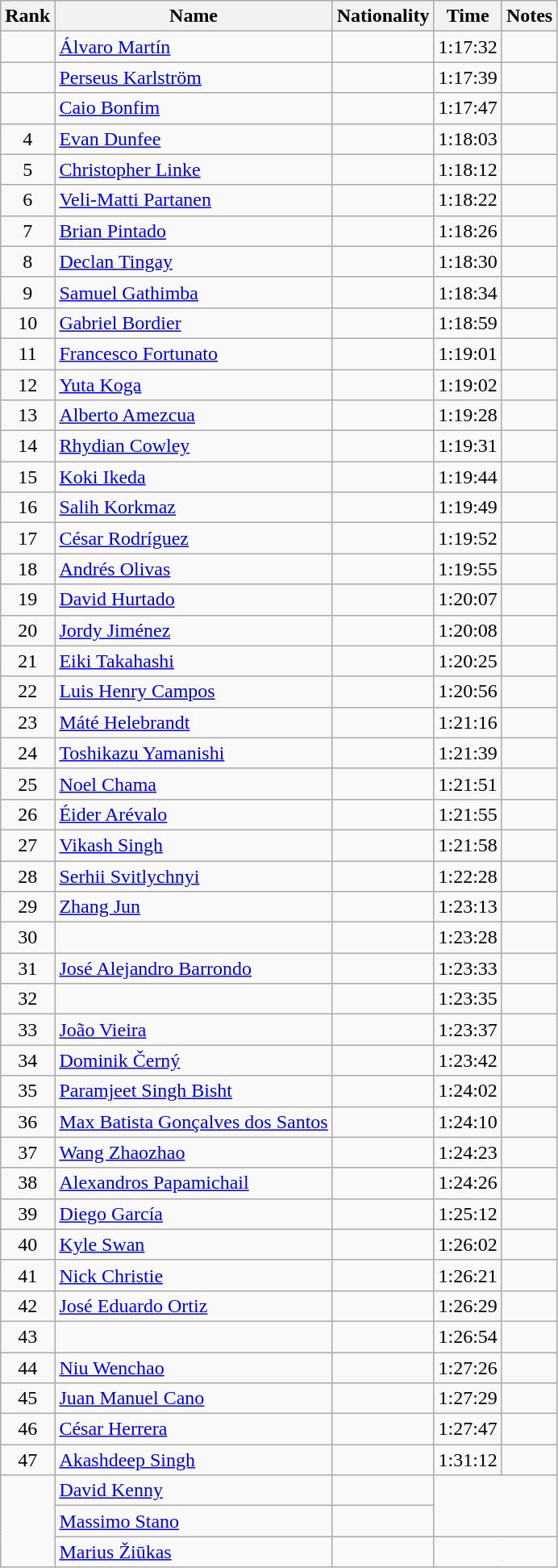<table class="wikitable sortable" style="text-align:center">
<tr>
<th>Rank</th>
<th>Name</th>
<th>Nationality</th>
<th>Time</th>
<th>Notes</th>
</tr>
<tr>
<td></td>
<td align=left><a href='#'>Álvaro Martín</a></td>
<td align=left></td>
<td>1:17:32</td>
<td></td>
</tr>
<tr>
<td></td>
<td align=left><a href='#'>Perseus Karlström</a></td>
<td align=left></td>
<td>1:17:39</td>
<td></td>
</tr>
<tr>
<td></td>
<td align=left><a href='#'>Caio Bonfim</a></td>
<td align=left></td>
<td>1:17:47</td>
<td></td>
</tr>
<tr>
<td>4</td>
<td align=left><a href='#'>Evan Dunfee</a></td>
<td align=left></td>
<td>1:18:03</td>
<td></td>
</tr>
<tr>
<td>5</td>
<td align=left><a href='#'>Christopher Linke</a></td>
<td align=left></td>
<td>1:18:12</td>
<td></td>
</tr>
<tr>
<td>6</td>
<td align=left><a href='#'>Veli-Matti Partanen</a></td>
<td align=left></td>
<td>1:18:22</td>
<td></td>
</tr>
<tr>
<td>7</td>
<td align=left><a href='#'>Brian Pintado</a></td>
<td align=left></td>
<td>1:18:26</td>
<td></td>
</tr>
<tr>
<td>8</td>
<td align=left><a href='#'>Declan Tingay</a></td>
<td align=left></td>
<td>1:18:30</td>
<td></td>
</tr>
<tr>
<td>9</td>
<td align=left><a href='#'>Samuel Gathimba</a></td>
<td align=left></td>
<td>1:18:34</td>
<td></td>
</tr>
<tr>
<td>10</td>
<td align=left><a href='#'>Gabriel Bordier</a></td>
<td align=left></td>
<td>1:18:59</td>
<td></td>
</tr>
<tr>
<td>11</td>
<td align=left><a href='#'>Francesco Fortunato</a></td>
<td align=left></td>
<td>1:19:01</td>
<td></td>
</tr>
<tr>
<td>12</td>
<td align=left><a href='#'>Yuta Koga</a></td>
<td align=left></td>
<td>1:19:02</td>
<td></td>
</tr>
<tr>
<td>13</td>
<td align=left><a href='#'>Alberto Amezcua</a></td>
<td align=left></td>
<td>1:19:28</td>
<td></td>
</tr>
<tr>
<td>14</td>
<td align=left><a href='#'>Rhydian Cowley</a></td>
<td align=left></td>
<td>1:19:31</td>
<td></td>
</tr>
<tr>
<td>15</td>
<td align=left><a href='#'>Koki Ikeda</a></td>
<td align=left></td>
<td>1:19:44</td>
<td></td>
</tr>
<tr>
<td>16</td>
<td align=left><a href='#'>Salih Korkmaz</a></td>
<td align=left></td>
<td>1:19:49</td>
<td></td>
</tr>
<tr>
<td>17</td>
<td align=left><a href='#'>César Rodríguez</a></td>
<td align=left></td>
<td>1:19:52</td>
<td></td>
</tr>
<tr>
<td>18</td>
<td align=left><a href='#'> Andrés Olivas</a></td>
<td align=left></td>
<td>1:19:55</td>
<td></td>
</tr>
<tr>
<td>19</td>
<td align=left><a href='#'>David Hurtado</a></td>
<td align=left></td>
<td>1:20:07</td>
<td></td>
</tr>
<tr>
<td>20</td>
<td align=left><a href='#'>Jordy Jiménez</a></td>
<td align=left></td>
<td>1:20:08</td>
<td></td>
</tr>
<tr>
<td>21</td>
<td align=left><a href='#'>Eiki Takahashi</a></td>
<td align=left></td>
<td>1:20:25</td>
<td></td>
</tr>
<tr>
<td>22</td>
<td align=left><a href='#'>Luis Henry Campos</a></td>
<td align=left></td>
<td>1:20:56</td>
<td></td>
</tr>
<tr>
<td>23</td>
<td align=left><a href='#'>Máté Helebrandt</a></td>
<td align=left></td>
<td>1:21:16</td>
<td></td>
</tr>
<tr>
<td>24</td>
<td align=left><a href='#'>Toshikazu Yamanishi</a></td>
<td align=left></td>
<td>1:21:39</td>
<td></td>
</tr>
<tr>
<td>25</td>
<td align=left><a href='#'>Noel Chama</a></td>
<td align=left></td>
<td>1:21:51</td>
<td></td>
</tr>
<tr>
<td>26</td>
<td align=left><a href='#'>Éider Arévalo</a></td>
<td align=left></td>
<td>1:21:55</td>
<td></td>
</tr>
<tr>
<td>27</td>
<td align=left><a href='#'>Vikash Singh</a></td>
<td align=left></td>
<td>1:21:58</td>
<td></td>
</tr>
<tr>
<td>28</td>
<td align=left><a href='#'>Serhii Svitlychnyi</a></td>
<td align=left></td>
<td>1:22:28</td>
<td></td>
</tr>
<tr>
<td>29</td>
<td align=left><a href='#'>Zhang Jun</a></td>
<td align=left></td>
<td>1:23:13</td>
<td></td>
</tr>
<tr>
<td>30</td>
<td align=left></td>
<td align=left></td>
<td>1:23:28</td>
<td></td>
</tr>
<tr>
<td>31</td>
<td align=left><a href='#'>José Alejandro Barrondo</a></td>
<td align=left></td>
<td>1:23:33</td>
<td></td>
</tr>
<tr>
<td>32</td>
<td align=left></td>
<td align=left></td>
<td>1:23:35</td>
<td></td>
</tr>
<tr>
<td>33</td>
<td align=left><a href='#'>João Vieira</a></td>
<td align=left></td>
<td>1:23:37</td>
<td></td>
</tr>
<tr>
<td>34</td>
<td align=left><a href='#'>Dominik Černý</a></td>
<td align=left></td>
<td>1:23:42</td>
<td></td>
</tr>
<tr>
<td>35</td>
<td align=left><a href='#'>Paramjeet Singh Bisht</a></td>
<td align=left></td>
<td>1:24:02</td>
<td></td>
</tr>
<tr>
<td>36</td>
<td align=left><a href='#'>Max Batista Gonçalves dos Santos</a></td>
<td align=left></td>
<td>1:24:10</td>
<td></td>
</tr>
<tr>
<td>37</td>
<td align=left><a href='#'>Wang Zhaozhao</a></td>
<td align=left></td>
<td>1:24:23</td>
<td></td>
</tr>
<tr>
<td>38</td>
<td align=left><a href='#'>Alexandros Papamichail</a></td>
<td align=left></td>
<td>1:24:26</td>
<td></td>
</tr>
<tr>
<td>39</td>
<td align=left><a href='#'>Diego García</a></td>
<td align=left></td>
<td>1:25:12</td>
<td></td>
</tr>
<tr>
<td>40</td>
<td align=left><a href='#'>Kyle Swan</a></td>
<td align=left></td>
<td>1:26:02</td>
<td></td>
</tr>
<tr>
<td>41</td>
<td align=left><a href='#'>Nick Christie</a></td>
<td align=left></td>
<td>1:26:21</td>
<td></td>
</tr>
<tr>
<td>42</td>
<td align=left><a href='#'>José Eduardo Ortiz</a></td>
<td align=left></td>
<td>1:26:29</td>
<td></td>
</tr>
<tr>
<td>43</td>
<td align=left></td>
<td align=left></td>
<td>1:26:54</td>
<td></td>
</tr>
<tr>
<td>44</td>
<td align=left><a href='#'>Niu Wenchao</a></td>
<td align=left></td>
<td>1:27:26</td>
<td></td>
</tr>
<tr>
<td>45</td>
<td align=left><a href='#'>Juan Manuel Cano</a></td>
<td align=left></td>
<td>1:27:29</td>
<td></td>
</tr>
<tr>
<td>46</td>
<td align=left><a href='#'>César Herrera</a></td>
<td align=left></td>
<td>1:27:47</td>
<td></td>
</tr>
<tr>
<td>47</td>
<td align=left><a href='#'>Akashdeep Singh</a></td>
<td align="left"></td>
<td>1:31:12</td>
<td></td>
</tr>
<tr>
<td rowspan=3></td>
<td align=left><a href='#'>David Kenny</a></td>
<td align=left></td>
<td rowspan=2 colspan=2></td>
</tr>
<tr>
<td align=left><a href='#'>Massimo Stano</a></td>
<td align=left></td>
</tr>
<tr>
<td align=left><a href='#'>Marius Žiūkas</a></td>
<td align=left></td>
<td colspan=2></td>
</tr>
</table>
